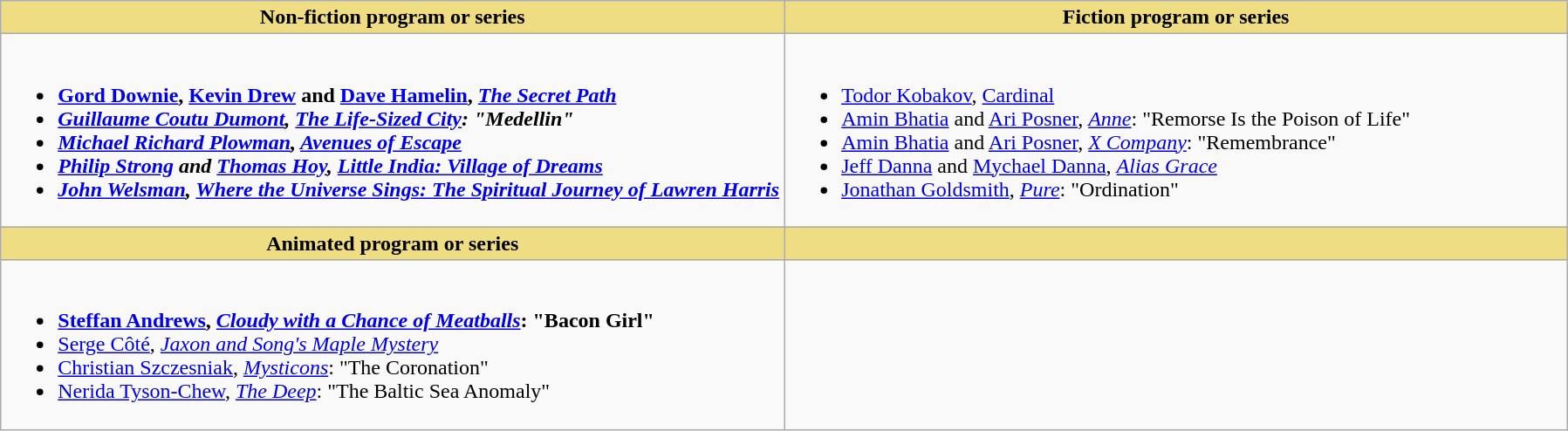<table class="wikitable" style="width=100%">
<tr>
<th style="background:#EEDD82; width:50%">Non-fiction program or series</th>
<th style="background:#EEDD82; width:50%">Fiction program or series</th>
</tr>
<tr>
<td valign="top"><br><ul><li> <strong><a href='#'>Gord Downie</a>, <a href='#'>Kevin Drew</a> and <a href='#'>Dave Hamelin</a>, <em><a href='#'>The Secret Path</a><strong><em></li><li><a href='#'>Guillaume Coutu Dumont</a>, </em><a href='#'>The Life-Sized City</a><em>: "Medellin"</li><li><a href='#'>Michael Richard Plowman</a>, </em><a href='#'>Avenues of Escape</a><em></li><li><a href='#'>Philip Strong</a> and <a href='#'>Thomas Hoy</a>, </em><a href='#'>Little India: Village of Dreams</a><em></li><li><a href='#'>John Welsman</a>, </em><a href='#'>Where the Universe Sings: The Spiritual Journey of Lawren Harris</a><em></li></ul></td>
<td valign="top"><br><ul><li> </strong><a href='#'>Todor Kobakov</a>, </em><a href='#'>Cardinal</a></em></strong></li><li><a href='#'>Amin Bhatia</a> and <a href='#'>Ari Posner</a>, <em><a href='#'>Anne</a></em>: "Remorse Is the Poison of Life"</li><li><a href='#'>Amin Bhatia</a> and <a href='#'>Ari Posner</a>, <em><a href='#'>X Company</a></em>: "Remembrance"</li><li><a href='#'>Jeff Danna</a> and <a href='#'>Mychael Danna</a>, <em><a href='#'>Alias Grace</a></em></li><li><a href='#'>Jonathan Goldsmith</a>, <em><a href='#'>Pure</a></em>: "Ordination"</li></ul></td>
</tr>
<tr>
<th style="background:#EEDD82; width:50%">Animated program or series</th>
<th style="background:#EEDD82; width:50%"></th>
</tr>
<tr>
<td valign="top"><br><ul><li> <strong><a href='#'>Steffan Andrews</a>, <em><a href='#'>Cloudy with a Chance of Meatballs</a></em>: "Bacon Girl"</strong></li><li><a href='#'>Serge Côté</a>, <em><a href='#'>Jaxon and Song's Maple Mystery</a></em></li><li><a href='#'>Christian Szczesniak</a>, <em><a href='#'>Mysticons</a></em>: "The Coronation"</li><li><a href='#'>Nerida Tyson-Chew</a>, <em><a href='#'>The Deep</a></em>: "The Baltic Sea Anomaly"</li></ul></td>
</tr>
</table>
